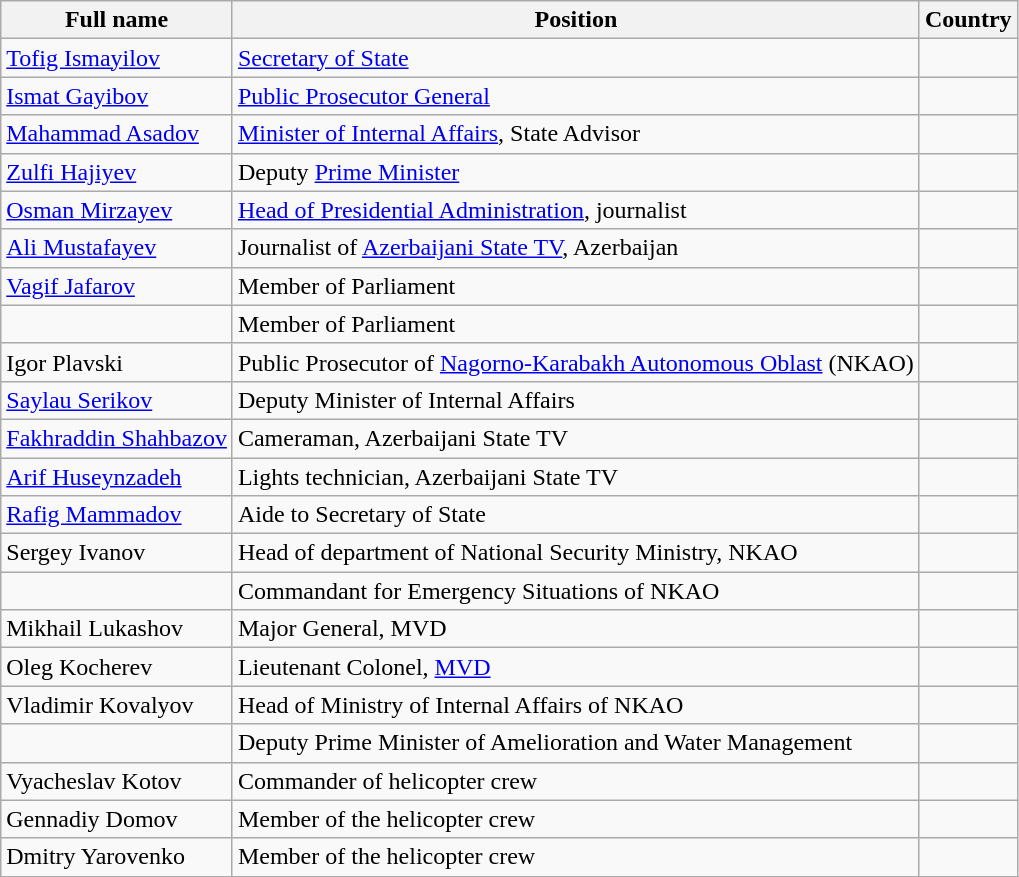<table class=wikitable>
<tr>
<th>Full name</th>
<th>Position</th>
<th>Country</th>
</tr>
<tr>
<td><a href='#'>Tofig Ismayilov</a></td>
<td><a href='#'>Secretary of State</a></td>
<td></td>
</tr>
<tr>
<td><a href='#'>Ismat Gayibov</a></td>
<td><a href='#'>Public Prosecutor General</a></td>
<td></td>
</tr>
<tr>
<td><a href='#'>Mahammad Asadov</a></td>
<td><a href='#'>Minister of Internal Affairs</a>, State Advisor</td>
<td></td>
</tr>
<tr>
<td><a href='#'>Zulfi Hajiyev</a></td>
<td>Deputy <a href='#'>Prime Minister</a></td>
<td></td>
</tr>
<tr>
<td><a href='#'>Osman Mirzayev</a></td>
<td><a href='#'>Head of Presidential Administration</a>, journalist</td>
<td></td>
</tr>
<tr>
<td><a href='#'>Ali Mustafayev</a></td>
<td>Journalist of <a href='#'>Azerbaijani State TV</a>, Azerbaijan</td>
<td></td>
</tr>
<tr>
<td><a href='#'>Vagif Jafarov</a></td>
<td>Member of Parliament</td>
<td></td>
</tr>
<tr>
<td></td>
<td>Member of Parliament</td>
<td></td>
</tr>
<tr>
<td>Igor Plavski</td>
<td>Public Prosecutor of <a href='#'>Nagorno-Karabakh Autonomous Oblast</a> (NKAO)</td>
<td></td>
</tr>
<tr>
<td><a href='#'>Saylau Serikov</a></td>
<td>Deputy Minister of Internal Affairs</td>
<td></td>
</tr>
<tr>
<td><a href='#'>Fakhraddin Shahbazov</a></td>
<td>Cameraman, Azerbaijani State TV</td>
<td></td>
</tr>
<tr>
<td><a href='#'>Arif Huseynzadeh</a></td>
<td>Lights technician, Azerbaijani State TV</td>
<td></td>
</tr>
<tr>
<td><a href='#'>Rafig Mammadov</a></td>
<td>Aide to Secretary of State</td>
<td></td>
</tr>
<tr>
<td>Sergey Ivanov</td>
<td>Head of department of National Security Ministry, NKAO</td>
<td></td>
</tr>
<tr>
<td></td>
<td>Commandant for Emergency Situations of NKAO</td>
<td></td>
</tr>
<tr>
<td>Mikhail Lukashov</td>
<td>Major General, MVD</td>
<td></td>
</tr>
<tr>
<td>Oleg Kocherev</td>
<td>Lieutenant Colonel, <a href='#'>MVD</a></td>
<td></td>
</tr>
<tr>
<td>Vladimir Kovalyov</td>
<td>Head of Ministry of Internal Affairs of NKAO</td>
<td></td>
</tr>
<tr>
<td></td>
<td>Deputy Prime Minister of Amelioration and Water Management</td>
<td></td>
</tr>
<tr>
<td>Vyacheslav Kotov</td>
<td>Commander of helicopter crew</td>
<td></td>
</tr>
<tr>
<td>Gennadiy Domov</td>
<td>Member of the helicopter crew</td>
<td></td>
</tr>
<tr>
<td>Dmitry Yarovenko</td>
<td>Member of the helicopter crew</td>
<td></td>
</tr>
<tr>
</tr>
</table>
